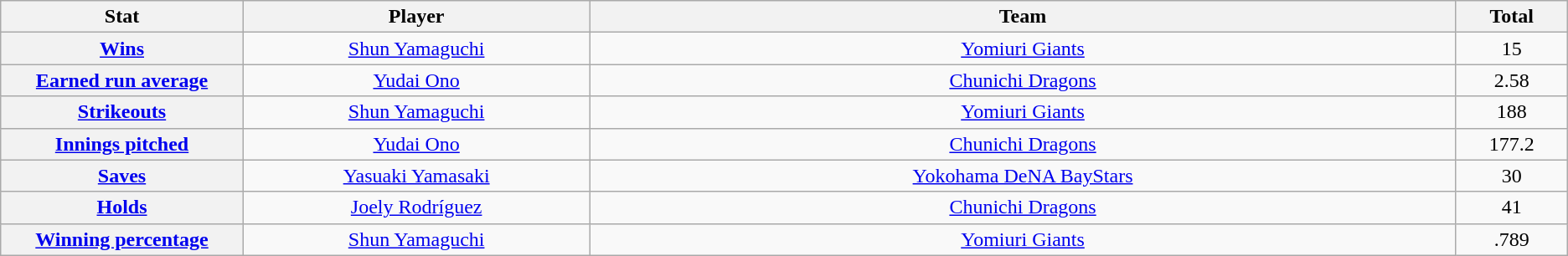<table class="wikitable" style="text-align:center;">
<tr>
<th scope="col" width="7%">Stat</th>
<th scope="col" width="10%">Player</th>
<th scope="col" width="25%">Team</th>
<th scope="col" width="3%">Total</th>
</tr>
<tr>
<th scope="row" style="text-align:center;"><a href='#'>Wins</a></th>
<td><a href='#'>Shun Yamaguchi</a></td>
<td><a href='#'>Yomiuri Giants</a></td>
<td>15</td>
</tr>
<tr>
<th scope="row" style="text-align:center;"><a href='#'>Earned run average</a></th>
<td><a href='#'>Yudai Ono</a></td>
<td><a href='#'>Chunichi Dragons</a></td>
<td>2.58</td>
</tr>
<tr>
<th scope="row" style="text-align:center;"><a href='#'>Strikeouts</a></th>
<td><a href='#'>Shun Yamaguchi</a></td>
<td><a href='#'>Yomiuri Giants</a></td>
<td>188</td>
</tr>
<tr>
<th scope="row" style="text-align:center;"><a href='#'>Innings pitched</a></th>
<td><a href='#'>Yudai Ono</a></td>
<td><a href='#'>Chunichi Dragons</a></td>
<td>177.2</td>
</tr>
<tr>
<th scope="row" style="text-align:center;"><a href='#'>Saves</a></th>
<td><a href='#'>Yasuaki Yamasaki</a></td>
<td><a href='#'>Yokohama DeNA BayStars</a></td>
<td>30</td>
</tr>
<tr>
<th scope="row" style="text-align:center;"><a href='#'>Holds</a></th>
<td><a href='#'>Joely Rodríguez</a></td>
<td><a href='#'>Chunichi Dragons</a></td>
<td>41</td>
</tr>
<tr>
<th scope="row" style="text-align:center;"><a href='#'>Winning percentage</a></th>
<td><a href='#'>Shun Yamaguchi</a></td>
<td><a href='#'>Yomiuri Giants</a></td>
<td>.789</td>
</tr>
</table>
